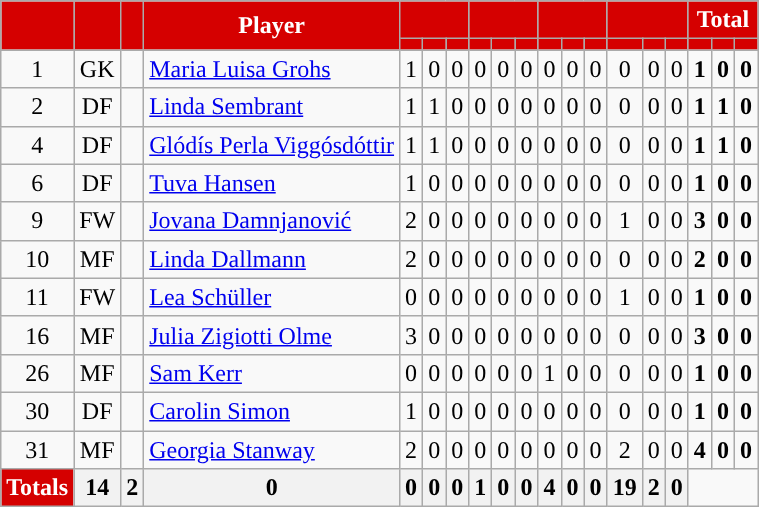<table class="wikitable" style="text-align:center;">
<tr>
<th rowspan=2 style="background:#D50000; color:#FFFFFF; "></th>
<th rowspan=2 style="background:#D50000; color:#FFFFFF; "></th>
<th rowspan=2 style="background:#D50000; color:#FFFFFF; "></th>
<th rowspan=2 style="background:#D50000; color:#FFFFFF; ">Player</th>
<th colspan=3 style="background:#D50000; color:#FFFFFF; "></th>
<th colspan=3 style="background:#D50000; color:#FFFFFF; "></th>
<th colspan=3 style="background:#D50000; color:#FFFFFF; "></th>
<th colspan=3 style="background:#D50000; color:#FFFFFF; "></th>
<th colspan=3 style="background:#D50000; color:#FFFFFF; ">Total</th>
</tr>
<tr>
<th style="background:#D50000; color:#FFFFFF; "></th>
<th style="background:#D50000; color:#FFFFFF; "></th>
<th style="background:#D50000; color:#FFFFFF; "></th>
<th style="background:#D50000; color:#FFFFFF; "></th>
<th style="background:#D50000; color:#FFFFFF; "></th>
<th style="background:#D50000; color:#FFFFFF; "></th>
<th style="background:#D50000; color:#FFFFFF; "></th>
<th style="background:#D50000; color:#FFFFFF; "></th>
<th style="background:#D50000; color:#FFFFFF; "></th>
<th style="background:#D50000; color:#FFFFFF; "></th>
<th style="background:#D50000; color:#FFFFFF; "></th>
<th style="background:#D50000; color:#FFFFFF; "></th>
<th style="background:#D50000; color:#FFFFFF; "></th>
<th style="background:#D50000; color:#FFFFFF; "></th>
<th style="background:#D50000; color:#FFFFFF; "></th>
</tr>
<tr>
<td>1</td>
<td>GK</td>
<td></td>
<td align="left"><a href='#'>Maria Luisa Grohs</a></td>
<td>1</td>
<td>0</td>
<td>0</td>
<td>0</td>
<td>0</td>
<td>0</td>
<td>0</td>
<td>0</td>
<td>0</td>
<td>0</td>
<td>0</td>
<td>0</td>
<td><strong>1</strong></td>
<td><strong>0</strong></td>
<td><strong>0</strong></td>
</tr>
<tr>
<td>2</td>
<td>DF</td>
<td></td>
<td align="left"><a href='#'>Linda Sembrant</a></td>
<td>1</td>
<td>1</td>
<td>0</td>
<td>0</td>
<td>0</td>
<td>0</td>
<td>0</td>
<td>0</td>
<td>0</td>
<td>0</td>
<td>0</td>
<td>0</td>
<td><strong>1</strong></td>
<td><strong>1</strong></td>
<td><strong>0</strong></td>
</tr>
<tr>
<td>4</td>
<td>DF</td>
<td></td>
<td align="left"><a href='#'>Glódís Perla Viggósdóttir</a></td>
<td>1</td>
<td>1</td>
<td>0</td>
<td>0</td>
<td>0</td>
<td>0</td>
<td>0</td>
<td>0</td>
<td>0</td>
<td>0</td>
<td>0</td>
<td>0</td>
<td><strong>1</strong></td>
<td><strong>1</strong></td>
<td><strong>0</strong></td>
</tr>
<tr>
<td>6</td>
<td>DF</td>
<td></td>
<td align="left"><a href='#'>Tuva Hansen</a></td>
<td>1</td>
<td>0</td>
<td>0</td>
<td>0</td>
<td>0</td>
<td>0</td>
<td>0</td>
<td>0</td>
<td>0</td>
<td>0</td>
<td>0</td>
<td>0</td>
<td><strong>1</strong></td>
<td><strong>0</strong></td>
<td><strong>0</strong></td>
</tr>
<tr>
<td>9</td>
<td>FW</td>
<td></td>
<td align="left"><a href='#'>Jovana Damnjanović</a></td>
<td>2</td>
<td>0</td>
<td>0</td>
<td>0</td>
<td>0</td>
<td>0</td>
<td>0</td>
<td>0</td>
<td>0</td>
<td>1</td>
<td>0</td>
<td>0</td>
<td><strong>3</strong></td>
<td><strong>0</strong></td>
<td><strong>0</strong></td>
</tr>
<tr>
<td>10</td>
<td>MF</td>
<td></td>
<td align="left"><a href='#'>Linda Dallmann</a></td>
<td>2</td>
<td>0</td>
<td>0</td>
<td>0</td>
<td>0</td>
<td>0</td>
<td>0</td>
<td>0</td>
<td>0</td>
<td>0</td>
<td>0</td>
<td>0</td>
<td><strong>2</strong></td>
<td><strong>0</strong></td>
<td><strong>0</strong></td>
</tr>
<tr>
<td>11</td>
<td>FW</td>
<td></td>
<td align="left"><a href='#'>Lea Schüller</a></td>
<td>0</td>
<td>0</td>
<td>0</td>
<td>0</td>
<td>0</td>
<td>0</td>
<td>0</td>
<td>0</td>
<td>0</td>
<td>1</td>
<td>0</td>
<td>0</td>
<td><strong>1</strong></td>
<td><strong>0</strong></td>
<td><strong>0</strong></td>
</tr>
<tr>
<td>16</td>
<td>MF</td>
<td></td>
<td align="left"><a href='#'>Julia Zigiotti Olme</a></td>
<td>3</td>
<td>0</td>
<td>0</td>
<td>0</td>
<td>0</td>
<td>0</td>
<td>0</td>
<td>0</td>
<td>0</td>
<td>0</td>
<td>0</td>
<td>0</td>
<td><strong>3</strong></td>
<td><strong>0</strong></td>
<td><strong>0</strong></td>
</tr>
<tr>
<td>26</td>
<td>MF</td>
<td></td>
<td align="left"><a href='#'>Sam Kerr</a></td>
<td>0</td>
<td>0</td>
<td>0</td>
<td>0</td>
<td>0</td>
<td>0</td>
<td>1</td>
<td>0</td>
<td>0</td>
<td>0</td>
<td>0</td>
<td>0</td>
<td><strong>1</strong></td>
<td><strong>0</strong></td>
<td><strong>0</strong></td>
</tr>
<tr>
<td>30</td>
<td>DF</td>
<td></td>
<td align="left"><a href='#'>Carolin Simon</a></td>
<td>1</td>
<td>0</td>
<td>0</td>
<td>0</td>
<td>0</td>
<td>0</td>
<td>0</td>
<td>0</td>
<td>0</td>
<td>0</td>
<td>0</td>
<td>0</td>
<td><strong>1</strong></td>
<td><strong>0</strong></td>
<td><strong>0</strong></td>
</tr>
<tr>
<td>31</td>
<td>MF</td>
<td></td>
<td align="left"><a href='#'>Georgia Stanway</a></td>
<td>2</td>
<td>0</td>
<td>0</td>
<td>0</td>
<td>0</td>
<td>0</td>
<td>0</td>
<td>0</td>
<td>0</td>
<td>2</td>
<td>0</td>
<td>0</td>
<td><strong>4</strong></td>
<td><strong>0</strong></td>
<td><strong>0</strong></td>
</tr>
<tr>
<th style="background:#D50000; color:#FFFFFF; ">Totals</th>
<th>14</th>
<th>2</th>
<th>0</th>
<th>0</th>
<th>0</th>
<th>0</th>
<th>1</th>
<th>0</th>
<th>0</th>
<th>4</th>
<th>0</th>
<th>0</th>
<th><strong>19</strong></th>
<th><strong>2</strong></th>
<th><strong>0</strong></th>
</tr>
</table>
